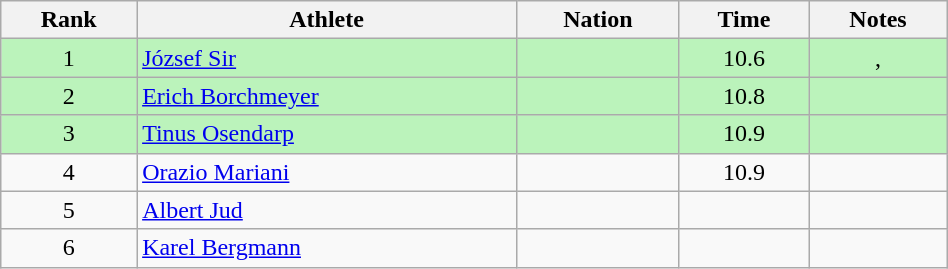<table class="wikitable sortable" style="text-align:center;width: 50%">
<tr>
<th scope="col">Rank</th>
<th scope="col">Athlete</th>
<th scope="col">Nation</th>
<th scope="col">Time</th>
<th scope="col">Notes</th>
</tr>
<tr bgcolor=bbf3bb>
<td>1</td>
<td align=left><a href='#'>József Sir</a></td>
<td align=left></td>
<td>10.6</td>
<td>, </td>
</tr>
<tr bgcolor=bbf3bb>
<td>2</td>
<td align=left><a href='#'>Erich Borchmeyer</a></td>
<td align=left></td>
<td>10.8</td>
<td></td>
</tr>
<tr bgcolor=bbf3bb>
<td>3</td>
<td align=left><a href='#'>Tinus Osendarp</a></td>
<td align=left></td>
<td>10.9</td>
<td></td>
</tr>
<tr>
<td>4</td>
<td align=left><a href='#'>Orazio Mariani</a></td>
<td align=left></td>
<td>10.9</td>
<td></td>
</tr>
<tr>
<td>5</td>
<td align=left><a href='#'>Albert Jud</a></td>
<td align=left></td>
<td></td>
<td></td>
</tr>
<tr>
<td>6</td>
<td align=left><a href='#'>Karel Bergmann</a></td>
<td align=left></td>
<td></td>
<td></td>
</tr>
</table>
